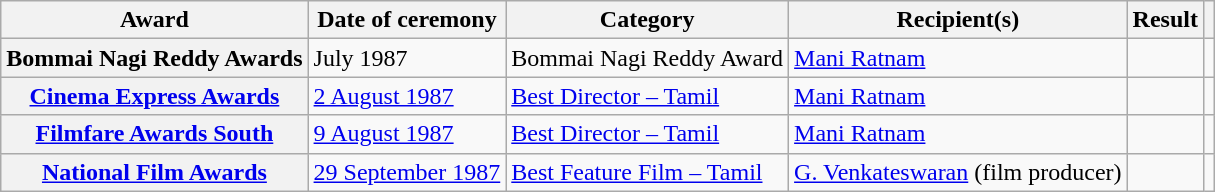<table class="wikitable plainrowheaders sortable">
<tr>
<th scope="col">Award</th>
<th scope="col">Date of ceremony</th>
<th scope="col">Category</th>
<th scope="col">Recipient(s)</th>
<th scope="col" class="unsortable">Result</th>
<th scope="col" class="unsortable"></th>
</tr>
<tr>
<th scope="row">Bommai Nagi Reddy Awards</th>
<td>July 1987</td>
<td>Bommai Nagi Reddy Award</td>
<td><a href='#'>Mani Ratnam</a></td>
<td></td>
<td style="text-align:center;"></td>
</tr>
<tr>
<th scope="row"><a href='#'>Cinema Express Awards</a></th>
<td><a href='#'>2 August 1987</a></td>
<td><a href='#'>Best Director – Tamil</a></td>
<td><a href='#'>Mani Ratnam</a></td>
<td></td>
<td style="text-align:center;"></td>
</tr>
<tr>
<th scope="row"><a href='#'>Filmfare Awards South</a></th>
<td><a href='#'>9 August 1987</a></td>
<td><a href='#'>Best Director – Tamil</a></td>
<td><a href='#'>Mani Ratnam</a></td>
<td></td>
<td style="text-align:center;"></td>
</tr>
<tr>
<th scope="row"><a href='#'>National Film Awards</a></th>
<td><a href='#'>29 September 1987</a></td>
<td><a href='#'>Best Feature Film – Tamil</a></td>
<td><a href='#'>G. Venkateswaran</a> (film producer)</td>
<td></td>
<td style="text-align:center;"></td>
</tr>
</table>
